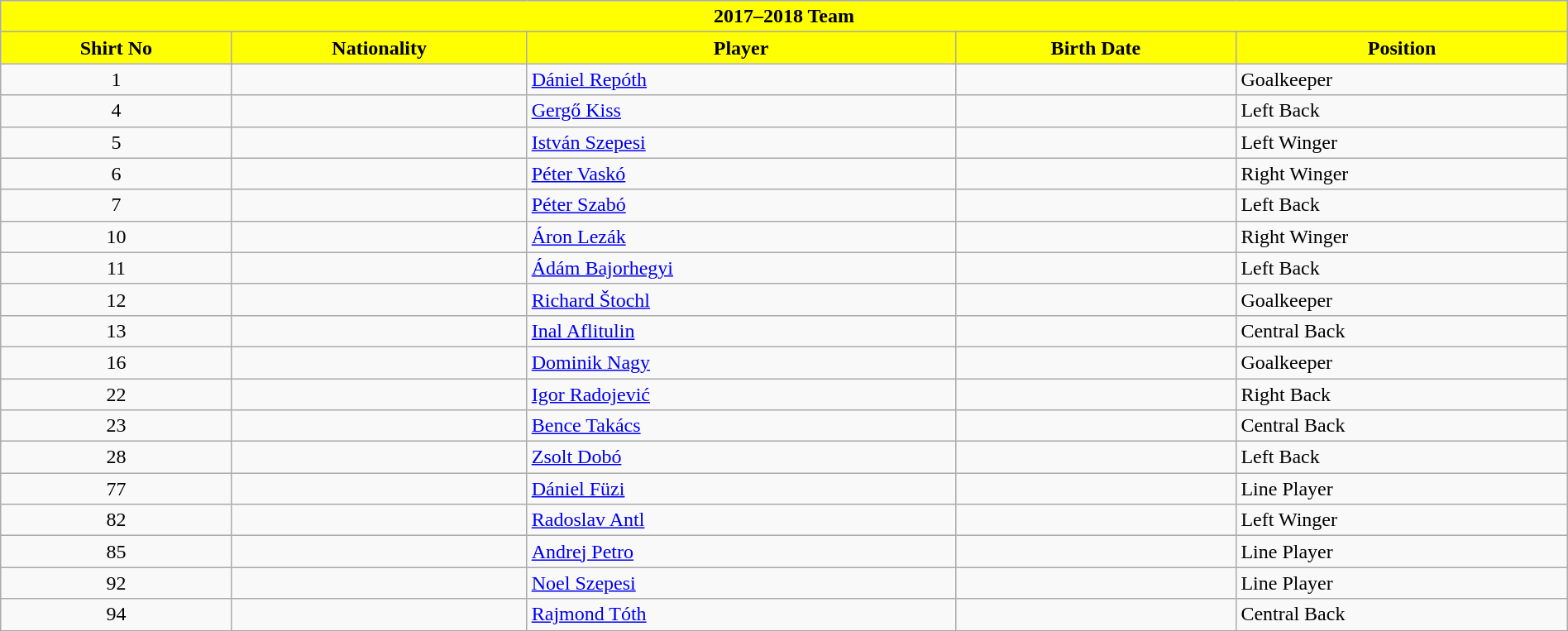<table class="wikitable collapsible collapsed" style="width:100%">
<tr>
<th colspan=5 style="background-color:yellow;color:black;text-align:center;"> <strong>2017–2018 Team</strong></th>
</tr>
<tr>
<th style="color:black; background:yellow">Shirt No</th>
<th style="color:black; background:yellow">Nationality</th>
<th style="color:black; background:yellow">Player</th>
<th style="color:black; background:yellow">Birth Date</th>
<th style="color:black; background:yellow">Position</th>
</tr>
<tr>
<td align=center>1</td>
<td></td>
<td><a href='#'>Dániel Repóth</a></td>
<td></td>
<td>Goalkeeper</td>
</tr>
<tr>
<td align=center>4</td>
<td></td>
<td><a href='#'>Gergő Kiss</a></td>
<td></td>
<td>Left Back</td>
</tr>
<tr>
<td align=center>5</td>
<td></td>
<td><a href='#'>István Szepesi</a></td>
<td></td>
<td>Left Winger</td>
</tr>
<tr>
<td align=center>6</td>
<td></td>
<td><a href='#'>Péter Vaskó</a></td>
<td></td>
<td>Right Winger</td>
</tr>
<tr>
<td align=center>7</td>
<td></td>
<td><a href='#'>Péter Szabó</a></td>
<td></td>
<td>Left Back</td>
</tr>
<tr>
<td align=center>10</td>
<td></td>
<td><a href='#'>Áron Lezák</a></td>
<td></td>
<td>Right Winger</td>
</tr>
<tr>
<td align=center>11</td>
<td></td>
<td><a href='#'>Ádám Bajorhegyi</a></td>
<td></td>
<td>Left Back</td>
</tr>
<tr>
<td align=center>12</td>
<td></td>
<td><a href='#'>Richard Štochl</a></td>
<td></td>
<td>Goalkeeper</td>
</tr>
<tr>
<td align=center>13</td>
<td></td>
<td><a href='#'>Inal Aflitulin</a></td>
<td></td>
<td>Central Back</td>
</tr>
<tr>
<td align=center>16</td>
<td></td>
<td><a href='#'>Dominik Nagy</a></td>
<td></td>
<td>Goalkeeper</td>
</tr>
<tr>
<td align=center>22</td>
<td></td>
<td><a href='#'>Igor Radojević</a></td>
<td></td>
<td>Right Back</td>
</tr>
<tr>
<td align=center>23</td>
<td></td>
<td><a href='#'>Bence Takács</a></td>
<td></td>
<td>Central Back</td>
</tr>
<tr>
<td align=center>28</td>
<td></td>
<td><a href='#'>Zsolt Dobó</a></td>
<td></td>
<td>Left Back</td>
</tr>
<tr>
<td align=center>77</td>
<td></td>
<td><a href='#'>Dániel Füzi</a></td>
<td></td>
<td>Line Player</td>
</tr>
<tr>
<td align=center>82</td>
<td></td>
<td><a href='#'>Radoslav Antl</a></td>
<td></td>
<td>Left Winger</td>
</tr>
<tr>
<td align=center>85</td>
<td></td>
<td><a href='#'>Andrej Petro</a></td>
<td></td>
<td>Line Player</td>
</tr>
<tr>
<td align=center>92</td>
<td></td>
<td><a href='#'>Noel Szepesi</a></td>
<td></td>
<td>Line Player</td>
</tr>
<tr>
<td align=center>94</td>
<td></td>
<td><a href='#'>Rajmond Tóth</a></td>
<td></td>
<td>Central Back</td>
</tr>
</table>
